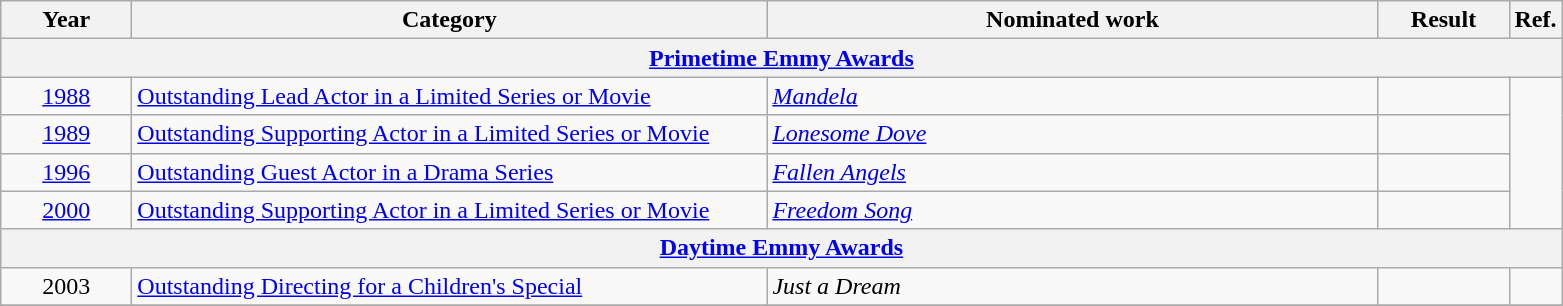<table class=wikitable>
<tr>
<th scope="col" style="width:5em;">Year</th>
<th scope="col" style="width:26em;">Category</th>
<th scope="col" style="width:25em;">Nominated work</th>
<th scope="col" style="width:5em;">Result</th>
<th>Ref.</th>
</tr>
<tr>
<th colspan=5><a href='#'>Primetime Emmy Awards</a></th>
</tr>
<tr>
<td style="text-align:center;"><a href='#'>1988</a></td>
<td><a href='#'>Outstanding Lead Actor in a Limited Series or Movie</a></td>
<td><em><a href='#'>Mandela</a></em></td>
<td></td>
<td rowspan=4></td>
</tr>
<tr>
<td style="text-align:center;"><a href='#'>1989</a></td>
<td><a href='#'>Outstanding Supporting Actor in a Limited Series or Movie</a></td>
<td><em><a href='#'>Lonesome Dove</a></em></td>
<td></td>
</tr>
<tr>
<td style="text-align:center;"><a href='#'>1996</a></td>
<td><a href='#'>Outstanding Guest Actor in a Drama Series</a></td>
<td><em><a href='#'>Fallen Angels</a></em></td>
<td></td>
</tr>
<tr>
<td style="text-align:center;"><a href='#'>2000</a></td>
<td><a href='#'>Outstanding Supporting Actor in a Limited Series or Movie</a></td>
<td><em><a href='#'>Freedom Song</a></em></td>
<td></td>
</tr>
<tr>
<th colspan=5><a href='#'>Daytime Emmy Awards</a></th>
</tr>
<tr>
<td style="text-align:center;">2003</td>
<td><a href='#'>Outstanding Directing for a Children's Special</a></td>
<td><em>Just a Dream</em></td>
<td></td>
<td></td>
</tr>
<tr>
</tr>
</table>
